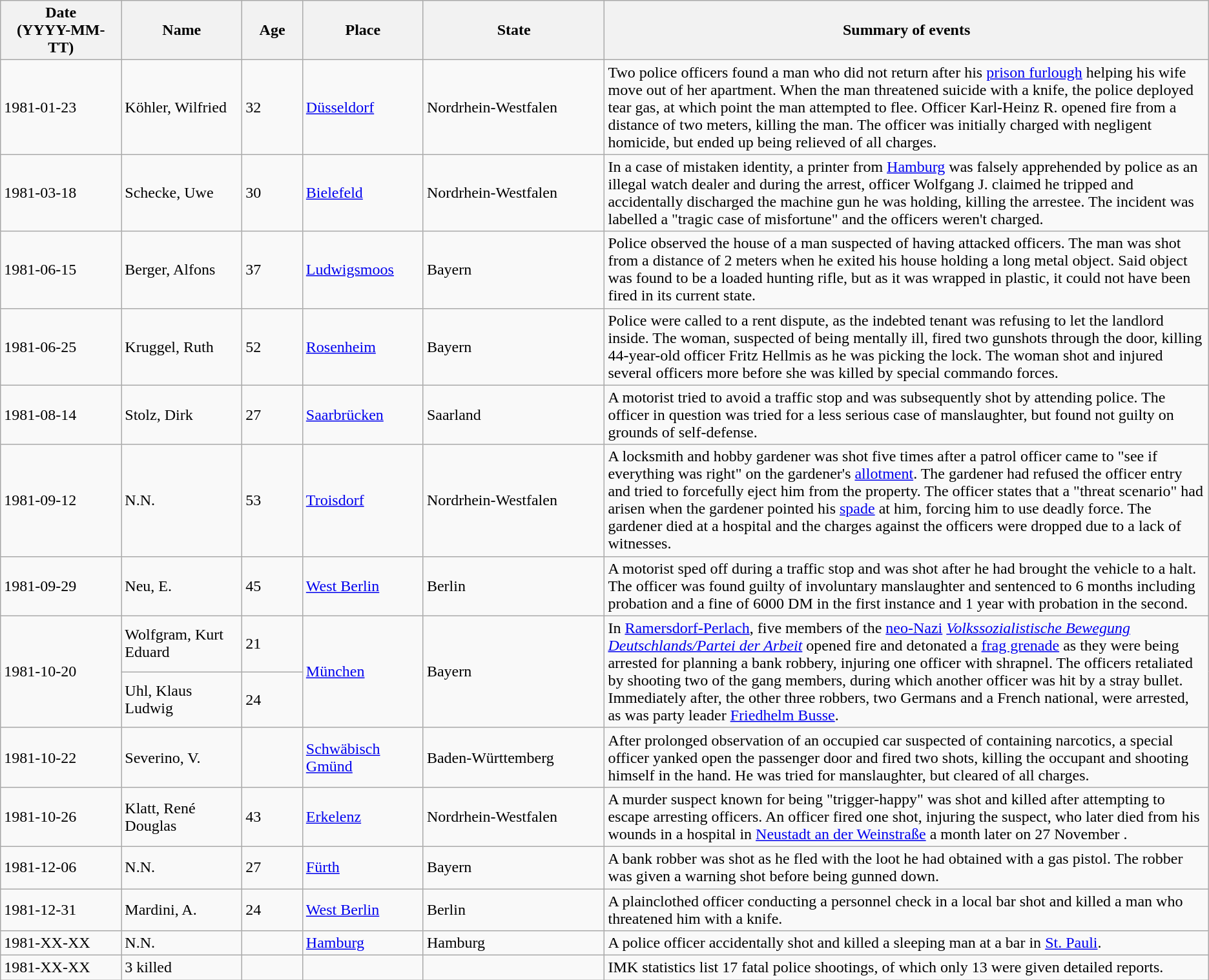<table class="wikitable sortable static-row-numbers static-row-header-text">
<tr>
<th style="width:10%;">Date<br>(YYYY-MM-TT)</th>
<th style="width:10%;">Name</th>
<th style="width:5%;">Age</th>
<th style="width:10%;">Place</th>
<th style="width:15%;">State</th>
<th style="width:50%;">Summary of events</th>
</tr>
<tr>
<td>1981-01-23</td>
<td>Köhler, Wilfried</td>
<td>32</td>
<td><a href='#'>Düsseldorf</a></td>
<td>Nordrhein-Westfalen</td>
<td>Two police officers found a man who did not return after his <a href='#'>prison furlough</a> helping his wife move out of her apartment. When the man threatened suicide with a knife, the police deployed tear gas, at which point the man attempted to flee. Officer Karl-Heinz R. opened fire from a distance of two meters, killing the man. The officer was initially charged with negligent homicide, but ended up being relieved of all charges.</td>
</tr>
<tr>
<td>1981-03-18</td>
<td>Schecke, Uwe</td>
<td>30</td>
<td><a href='#'>Bielefeld</a></td>
<td>Nordrhein-Westfalen</td>
<td>In a case of mistaken identity, a printer from <a href='#'>Hamburg</a> was falsely apprehended by police as an illegal watch dealer and during the arrest, officer Wolfgang J. claimed he tripped and accidentally discharged the machine gun he was holding, killing the arrestee. The incident was labelled a "tragic case of misfortune" and the officers weren't charged.</td>
</tr>
<tr>
<td>1981-06-15</td>
<td>Berger, Alfons</td>
<td>37</td>
<td><a href='#'>Ludwigsmoos</a></td>
<td>Bayern</td>
<td>Police observed the house of a man suspected of having attacked officers. The man was shot from a distance of 2 meters when he exited his house holding a long metal object. Said object was found to be a loaded hunting rifle, but as it was wrapped in plastic, it could not have been fired in its current state.</td>
</tr>
<tr>
<td>1981-06-25</td>
<td>Kruggel, Ruth</td>
<td>52</td>
<td><a href='#'>Rosenheim</a></td>
<td>Bayern</td>
<td>Police were called to a rent dispute, as the indebted tenant was refusing to let the landlord inside. The woman, suspected of being mentally ill, fired two gunshots through the door, killing 44-year-old officer Fritz Hellmis as he was picking the lock. The woman shot and injured several officers more before she was killed by special commando forces.</td>
</tr>
<tr>
<td>1981-08-14</td>
<td>Stolz, Dirk</td>
<td>27</td>
<td><a href='#'>Saarbrücken</a></td>
<td>Saarland</td>
<td>A motorist tried to avoid a traffic stop and was subsequently shot by attending police. The officer in question was tried for a less serious case of manslaughter, but found not guilty on grounds of self-defense.</td>
</tr>
<tr>
<td>1981-09-12</td>
<td>N.N.</td>
<td>53</td>
<td><a href='#'>Troisdorf</a></td>
<td>Nordrhein-Westfalen</td>
<td>A locksmith and hobby gardener was shot five times after a patrol officer came to "see if everything was right" on the gardener's <a href='#'>allotment</a>. The gardener had refused the officer entry and tried to forcefully eject him from the property. The officer states that a "threat scenario" had arisen when the gardener pointed his <a href='#'>spade</a> at him, forcing him to use deadly force. The gardener died at a hospital and the charges against the officers were dropped due to a lack of witnesses.</td>
</tr>
<tr>
<td>1981-09-29</td>
<td>Neu, E.</td>
<td>45</td>
<td><a href='#'>West Berlin</a></td>
<td>Berlin</td>
<td>A motorist sped off during a traffic stop and was shot after he had brought the vehicle to a halt. The officer was found guilty of involuntary manslaughter and sentenced to 6 months including probation and a fine of 6000 DM in the first instance and 1 year with probation in the second.</td>
</tr>
<tr>
<td rowspan=2>1981-10-20</td>
<td>Wolfgram, Kurt Eduard</td>
<td>21</td>
<td rowspan=2><a href='#'>München</a></td>
<td rowspan=2>Bayern</td>
<td rowspan="2">In <a href='#'>Ramersdorf-Perlach</a>, five members of the <a href='#'>neo-Nazi</a> <em><a href='#'>Volkssozialistische Bewegung Deutschlands/Partei der Arbeit</a></em> opened fire and detonated a <a href='#'>frag grenade</a> as they were being arrested for planning a bank robbery, injuring one officer with shrapnel. The officers retaliated by shooting two of the gang members, during which another officer was hit by a stray bullet. Immediately after, the other three robbers, two Germans and a French national, were arrested, as was party leader <a href='#'>Friedhelm Busse</a>.</td>
</tr>
<tr>
<td>Uhl, Klaus Ludwig</td>
<td>24</td>
</tr>
<tr>
<td>1981-10-22</td>
<td>Severino, V.</td>
<td></td>
<td><a href='#'>Schwäbisch Gmünd</a></td>
<td>Baden-Württemberg</td>
<td>After prolonged observation of an occupied car suspected of containing narcotics, a special officer yanked open the passenger door and fired two shots, killing the occupant and shooting himself in the hand. He was tried for manslaughter, but cleared of all charges.</td>
</tr>
<tr>
<td>1981-10-26</td>
<td>Klatt, René Douglas</td>
<td>43</td>
<td><a href='#'>Erkelenz</a></td>
<td>Nordrhein-Westfalen</td>
<td>A murder suspect known for being "trigger-happy" was shot and killed after attempting to escape arresting officers. An officer fired one shot, injuring the suspect, who later died from his wounds in a hospital in <a href='#'>Neustadt an der Weinstraße</a> a month later on 27 November .</td>
</tr>
<tr>
<td>1981-12-06</td>
<td>N.N.</td>
<td>27</td>
<td><a href='#'>Fürth</a></td>
<td>Bayern</td>
<td>A bank robber was shot as he fled with the loot he had obtained with a gas pistol. The robber was given a warning shot before being gunned down.</td>
</tr>
<tr>
<td>1981-12-31</td>
<td>Mardini, A.</td>
<td>24</td>
<td><a href='#'>West Berlin</a></td>
<td>Berlin</td>
<td>A plainclothed officer conducting a personnel check in a local bar shot and killed a man who threatened him with a knife.</td>
</tr>
<tr>
<td>1981-XX-XX</td>
<td>N.N.</td>
<td></td>
<td><a href='#'>Hamburg</a></td>
<td>Hamburg</td>
<td>A police officer accidentally shot and killed a sleeping man at a bar in <a href='#'>St. Pauli</a>.</td>
</tr>
<tr>
<td>1981-XX-XX</td>
<td>3 killed</td>
<td></td>
<td></td>
<td></td>
<td>IMK statistics list 17 fatal police shootings, of which only 13 were given detailed reports.</td>
</tr>
</table>
